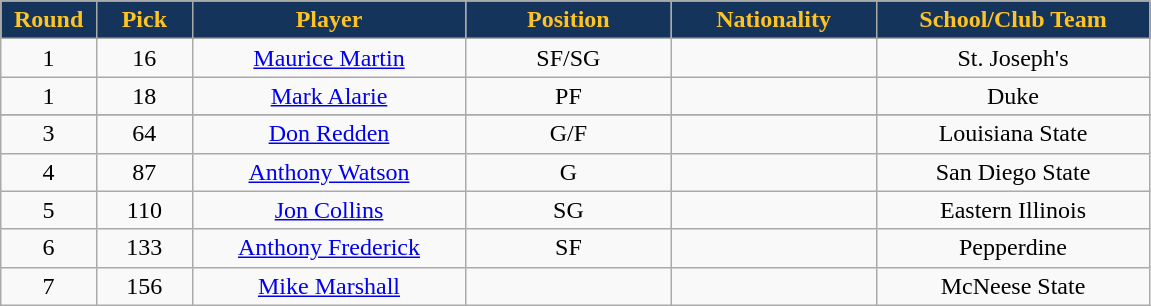<table class="wikitable sortable sortable">
<tr>
<th style="background:#14345B;color:#ffc322;" width="7%">Round</th>
<th style="background:#14345B;color:#ffc322;" width="7%">Pick</th>
<th style="background:#14345B;color:#ffc322;" width="20%">Player</th>
<th style="background:#14345B;color:#ffc322;" width="15%">Position</th>
<th style="background:#14345B;color:#ffc322;" width="15%">Nationality</th>
<th style="background:#14345B;color:#ffc322;" width="20%">School/Club Team</th>
</tr>
<tr style="text-align: center">
<td>1</td>
<td>16</td>
<td><a href='#'>Maurice Martin</a></td>
<td>SF/SG</td>
<td></td>
<td>St. Joseph's</td>
</tr>
<tr style="text-align: center">
<td>1</td>
<td>18</td>
<td><a href='#'>Mark Alarie</a></td>
<td>PF</td>
<td></td>
<td>Duke</td>
</tr>
<tr style="text-align: center">
</tr>
<tr style="text-align: center">
<td>3</td>
<td>64</td>
<td><a href='#'>Don Redden</a></td>
<td>G/F</td>
<td></td>
<td>Louisiana State</td>
</tr>
<tr style="text-align: center">
<td>4</td>
<td>87</td>
<td><a href='#'>Anthony Watson</a></td>
<td>G</td>
<td></td>
<td>San Diego State</td>
</tr>
<tr style="text-align: center">
<td>5</td>
<td>110</td>
<td><a href='#'>Jon Collins</a></td>
<td>SG</td>
<td></td>
<td>Eastern Illinois</td>
</tr>
<tr style="text-align: center">
<td>6</td>
<td>133</td>
<td><a href='#'>Anthony Frederick</a></td>
<td>SF</td>
<td></td>
<td>Pepperdine</td>
</tr>
<tr style="text-align: center">
<td>7</td>
<td>156</td>
<td><a href='#'>Mike Marshall</a></td>
<td></td>
<td></td>
<td>McNeese State</td>
</tr>
</table>
